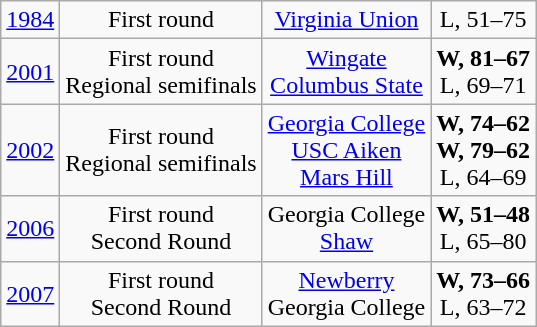<table class="wikitable">
<tr align="center">
<td><a href='#'>1984</a></td>
<td>First round</td>
<td><a href='#'>Virginia Union</a></td>
<td>L, 51–75</td>
</tr>
<tr align="center">
<td><a href='#'>2001</a></td>
<td>First round<br>Regional semifinals</td>
<td><a href='#'>Wingate</a><br><a href='#'>Columbus State</a></td>
<td><strong>W, 81–67</strong><br>L, 69–71</td>
</tr>
<tr align="center">
<td><a href='#'>2002</a></td>
<td>First round<br>Regional semifinals<br></td>
<td><a href='#'>Georgia College</a><br><a href='#'>USC Aiken</a><br><a href='#'>Mars Hill</a></td>
<td><strong>W, 74–62</strong><br><strong>W, 79–62</strong><br>L, 64–69</td>
</tr>
<tr align="center">
<td><a href='#'>2006</a></td>
<td>First round<br>Second Round</td>
<td>Georgia College<br><a href='#'>Shaw</a></td>
<td><strong>W, 51–48</strong><br>L, 65–80</td>
</tr>
<tr align="center">
<td><a href='#'>2007</a></td>
<td>First round<br>Second Round</td>
<td><a href='#'>Newberry</a><br>Georgia College</td>
<td><strong>W, 73–66</strong><br>L, 63–72</td>
</tr>
</table>
